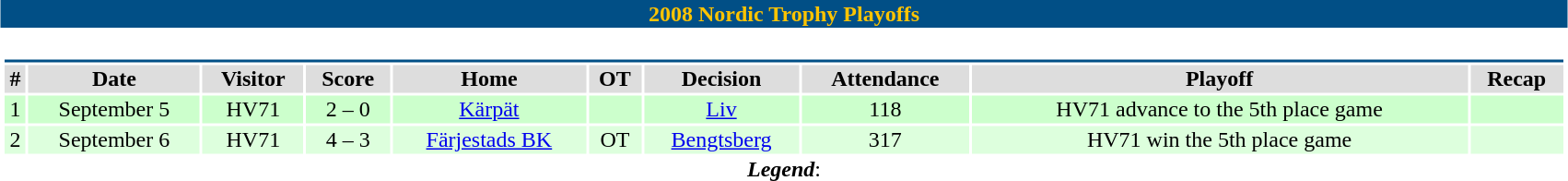<table class="toccolours" width=90% style="clear:both; margin:1.5em auto; text-align:center;">
<tr>
<th colspan=11 style="background:#014f86; color: #ffc401;">2008 Nordic Trophy Playoffs</th>
</tr>
<tr>
<td colspan=11><br><table class="toccolours collapsible collapsed" width=100%>
<tr>
<th colspan=11; style="background:#014f86; color: #FFFFFF;"></th>
</tr>
<tr align="center" bgcolor="#dddddd">
<td><strong>#</strong></td>
<td><strong>Date</strong></td>
<td><strong>Visitor</strong></td>
<td><strong>Score</strong></td>
<td><strong>Home</strong></td>
<td><strong>OT</strong></td>
<td><strong>Decision</strong></td>
<td><strong>Attendance</strong></td>
<td><strong>Playoff</strong></td>
<td><strong>Recap</strong></td>
</tr>
<tr align="center" bgcolor="#CCFFCC">
<td>1</td>
<td>September 5</td>
<td>HV71</td>
<td>2 – 0</td>
<td><a href='#'>Kärpät</a></td>
<td></td>
<td><a href='#'>Liv</a></td>
<td>118</td>
<td>HV71 advance to the 5th place game</td>
<td></td>
</tr>
<tr align="center" bgcolor="#ddffdd">
<td>2</td>
<td>September 6</td>
<td>HV71</td>
<td>4 – 3</td>
<td><a href='#'>Färjestads BK</a></td>
<td>OT</td>
<td><a href='#'>Bengtsberg</a></td>
<td>317</td>
<td>HV71 win the 5th place game</td>
<td></td>
</tr>
</table>
<strong><em>Legend</em></strong>: 

</td>
</tr>
</table>
